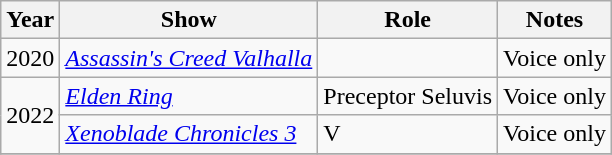<table class="wikitable">
<tr>
<th>Year</th>
<th>Show</th>
<th>Role</th>
<th>Notes</th>
</tr>
<tr>
<td>2020</td>
<td><em><a href='#'>Assassin's Creed Valhalla</a></em></td>
<td></td>
<td>Voice only</td>
</tr>
<tr>
<td rowspan="2">2022</td>
<td><em><a href='#'>Elden Ring</a></em></td>
<td>Preceptor Seluvis</td>
<td>Voice only</td>
</tr>
<tr>
<td><em><a href='#'>Xenoblade Chronicles 3</a></em></td>
<td>V</td>
<td>Voice only</td>
</tr>
<tr>
</tr>
</table>
